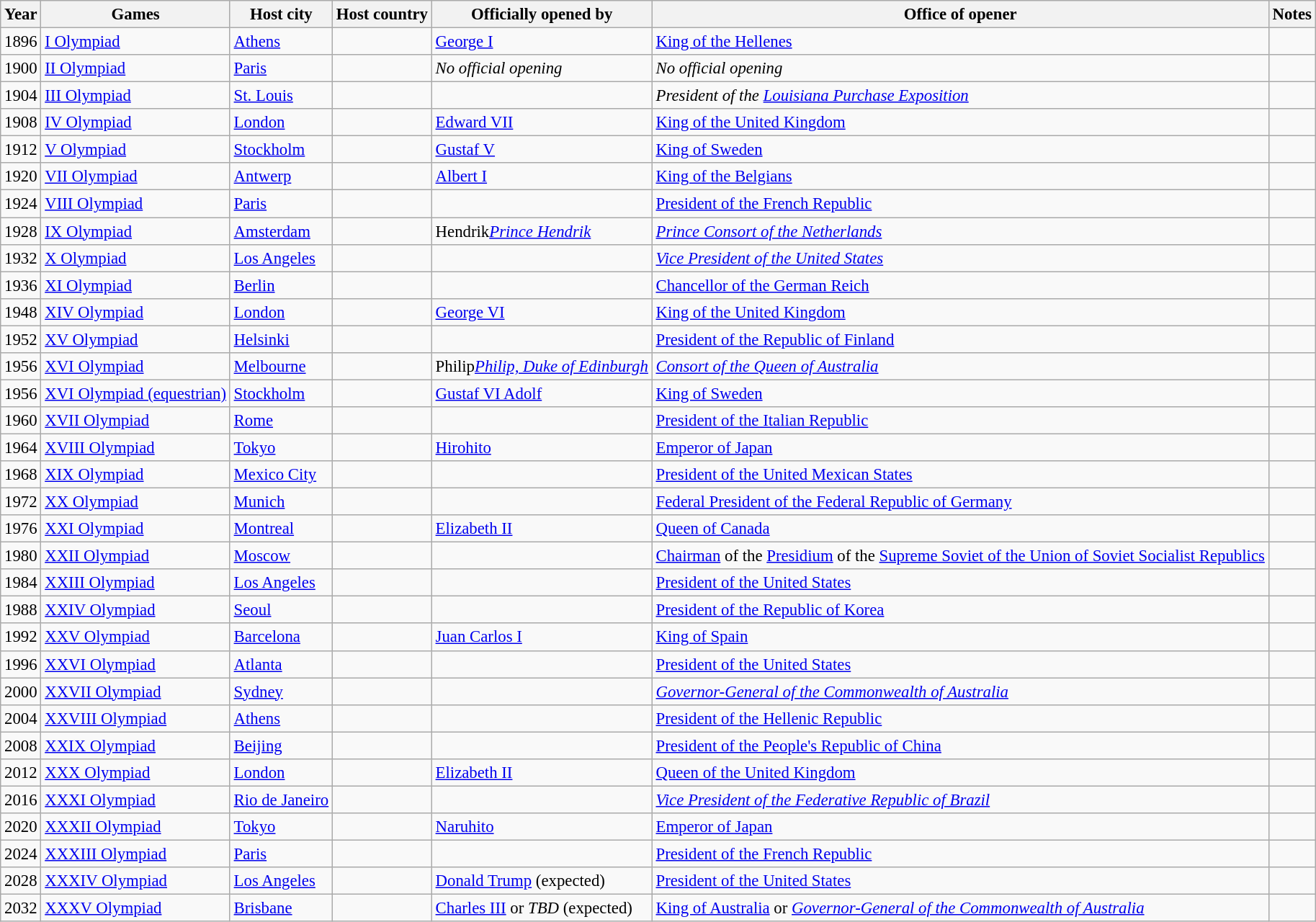<table class="wikitable sortable" style="font-size:95%">
<tr>
<th>Year</th>
<th>Games</th>
<th>Host city</th>
<th>Host country</th>
<th>Officially opened by</th>
<th class="unsortable">Office of opener</th>
<th>Notes</th>
</tr>
<tr>
<td>1896</td>
<td><a href='#'>I Olympiad</a></td>
<td><a href='#'>Athens</a></td>
<td></td>
<td><a href='#'>George I</a></td>
<td><a href='#'>King of the Hellenes</a></td>
<td></td>
</tr>
<tr>
<td>1900</td>
<td><a href='#'>II Olympiad</a></td>
<td><a href='#'>Paris</a></td>
<td></td>
<td><em>No official opening</em></td>
<td><em>No official opening</em></td>
<td></td>
</tr>
<tr>
<td>1904</td>
<td><a href='#'>III Olympiad</a></td>
<td><a href='#'>St. Louis</a></td>
<td></td>
<td><em></em></td>
<td><em>President of the <a href='#'>Louisiana Purchase Exposition</a></em></td>
<td></td>
</tr>
<tr>
<td>1908</td>
<td><a href='#'>IV Olympiad</a></td>
<td><a href='#'>London</a></td>
<td></td>
<td><a href='#'>Edward VII</a></td>
<td><a href='#'>King of the United Kingdom</a></td>
<td></td>
</tr>
<tr>
<td>1912</td>
<td><a href='#'>V Olympiad</a></td>
<td><a href='#'>Stockholm</a></td>
<td></td>
<td><a href='#'>Gustaf V</a></td>
<td><a href='#'>King of Sweden</a></td>
<td></td>
</tr>
<tr>
<td>1920</td>
<td><a href='#'>VII Olympiad</a></td>
<td><a href='#'>Antwerp</a></td>
<td></td>
<td><a href='#'>Albert I</a></td>
<td><a href='#'>King of the Belgians</a></td>
<td></td>
</tr>
<tr>
<td>1924</td>
<td><a href='#'>VIII Olympiad</a></td>
<td><a href='#'>Paris</a></td>
<td></td>
<td></td>
<td><a href='#'>President of the French Republic</a></td>
<td></td>
</tr>
<tr>
<td>1928</td>
<td><a href='#'>IX Olympiad</a></td>
<td><a href='#'>Amsterdam</a></td>
<td></td>
<td><span>Hendrik</span><em><a href='#'>Prince Hendrik</a></em></td>
<td><em><a href='#'>Prince Consort of the Netherlands</a></em></td>
<td></td>
</tr>
<tr>
<td>1932</td>
<td><a href='#'>X Olympiad</a></td>
<td><a href='#'>Los Angeles</a></td>
<td></td>
<td><em></em></td>
<td><em><a href='#'>Vice President of the United States</a></em></td>
<td></td>
</tr>
<tr>
<td>1936</td>
<td><a href='#'>XI Olympiad</a></td>
<td><a href='#'>Berlin</a></td>
<td></td>
<td></td>
<td><a href='#'>Chancellor of the German Reich</a></td>
<td></td>
</tr>
<tr>
<td>1948</td>
<td><a href='#'>XIV Olympiad</a></td>
<td><a href='#'>London</a></td>
<td></td>
<td><a href='#'>George VI</a></td>
<td><a href='#'>King of the United Kingdom</a></td>
<td></td>
</tr>
<tr>
<td>1952</td>
<td><a href='#'>XV Olympiad</a></td>
<td><a href='#'>Helsinki</a></td>
<td></td>
<td></td>
<td><a href='#'>President of the Republic of Finland</a></td>
<td></td>
</tr>
<tr>
<td>1956</td>
<td><a href='#'>XVI Olympiad</a></td>
<td><a href='#'>Melbourne</a></td>
<td></td>
<td><span>Philip</span><em><a href='#'>Philip, Duke of Edinburgh</a></em></td>
<td><em><a href='#'>Consort of the Queen of Australia</a></em></td>
<td></td>
</tr>
<tr>
<td>1956</td>
<td><a href='#'>XVI Olympiad (equestrian)</a></td>
<td><a href='#'>Stockholm</a></td>
<td></td>
<td><a href='#'>Gustaf VI Adolf</a></td>
<td><a href='#'>King of Sweden</a></td>
<td></td>
</tr>
<tr>
<td>1960</td>
<td><a href='#'>XVII Olympiad</a></td>
<td><a href='#'>Rome</a></td>
<td></td>
<td></td>
<td><a href='#'>President of the Italian Republic</a></td>
<td></td>
</tr>
<tr>
<td>1964</td>
<td><a href='#'>XVIII Olympiad</a></td>
<td><a href='#'>Tokyo</a></td>
<td></td>
<td><a href='#'>Hirohito</a></td>
<td><a href='#'>Emperor of Japan</a></td>
<td></td>
</tr>
<tr>
<td>1968</td>
<td><a href='#'>XIX Olympiad</a></td>
<td><a href='#'>Mexico City</a></td>
<td></td>
<td></td>
<td><a href='#'>President of the United Mexican States</a></td>
<td></td>
</tr>
<tr>
<td>1972</td>
<td><a href='#'>XX Olympiad</a></td>
<td><a href='#'>Munich</a></td>
<td></td>
<td></td>
<td><a href='#'>Federal President of the Federal Republic of Germany</a></td>
<td></td>
</tr>
<tr>
<td>1976</td>
<td><a href='#'>XXI Olympiad</a></td>
<td><a href='#'>Montreal</a></td>
<td></td>
<td><a href='#'>Elizabeth II</a></td>
<td><a href='#'>Queen of Canada</a></td>
<td></td>
</tr>
<tr>
<td>1980</td>
<td><a href='#'>XXII Olympiad</a></td>
<td><a href='#'>Moscow</a></td>
<td></td>
<td></td>
<td><a href='#'>Chairman</a> of the <a href='#'>Presidium</a> of the <a href='#'>Supreme Soviet of the Union of Soviet Socialist Republics</a></td>
<td></td>
</tr>
<tr>
<td>1984</td>
<td><a href='#'>XXIII Olympiad</a></td>
<td><a href='#'>Los Angeles</a></td>
<td></td>
<td></td>
<td><a href='#'>President of the United States</a></td>
<td></td>
</tr>
<tr>
<td>1988</td>
<td><a href='#'>XXIV Olympiad</a></td>
<td><a href='#'>Seoul</a></td>
<td></td>
<td></td>
<td><a href='#'>President of the Republic of Korea</a></td>
<td></td>
</tr>
<tr>
<td>1992</td>
<td><a href='#'>XXV Olympiad</a></td>
<td><a href='#'>Barcelona</a></td>
<td></td>
<td><a href='#'>Juan Carlos I</a></td>
<td><a href='#'>King of Spain</a></td>
<td></td>
</tr>
<tr>
<td>1996</td>
<td><a href='#'>XXVI Olympiad</a></td>
<td><a href='#'>Atlanta</a></td>
<td></td>
<td></td>
<td><a href='#'>President of the United States</a></td>
<td></td>
</tr>
<tr>
<td>2000</td>
<td><a href='#'>XXVII Olympiad</a></td>
<td><a href='#'>Sydney</a></td>
<td></td>
<td><em></em></td>
<td><em><a href='#'>Governor-General of the Commonwealth of Australia</a></em></td>
<td></td>
</tr>
<tr>
<td>2004</td>
<td><a href='#'>XXVIII Olympiad</a></td>
<td><a href='#'>Athens</a></td>
<td></td>
<td></td>
<td><a href='#'>President of the Hellenic Republic</a></td>
<td></td>
</tr>
<tr>
<td>2008</td>
<td><a href='#'>XXIX Olympiad</a></td>
<td><a href='#'>Beijing</a></td>
<td></td>
<td></td>
<td><a href='#'>President of the People's Republic of China</a></td>
<td></td>
</tr>
<tr>
<td>2012</td>
<td><a href='#'>XXX Olympiad</a></td>
<td><a href='#'>London</a></td>
<td></td>
<td><a href='#'>Elizabeth II</a></td>
<td><a href='#'>Queen of the United Kingdom</a></td>
<td></td>
</tr>
<tr>
<td>2016</td>
<td><a href='#'>XXXI Olympiad</a></td>
<td><a href='#'>Rio de Janeiro</a></td>
<td></td>
<td><em></em></td>
<td><em><a href='#'>Vice President of the Federative Republic of Brazil</a></em></td>
<td></td>
</tr>
<tr>
<td>2020</td>
<td><a href='#'>XXXII Olympiad</a></td>
<td><a href='#'>Tokyo</a></td>
<td></td>
<td><a href='#'>Naruhito</a></td>
<td><a href='#'>Emperor of Japan</a></td>
<td></td>
</tr>
<tr>
<td>2024</td>
<td><a href='#'>XXXIII Olympiad</a></td>
<td><a href='#'>Paris</a></td>
<td></td>
<td></td>
<td><a href='#'>President of the French Republic</a></td>
<td></td>
</tr>
<tr>
<td>2028</td>
<td><a href='#'>XXXIV Olympiad</a></td>
<td><a href='#'>Los Angeles</a></td>
<td></td>
<td><a href='#'>Donald Trump</a> (expected)</td>
<td><a href='#'>President of the United States</a></td>
<td></td>
</tr>
<tr>
<td>2032</td>
<td><a href='#'>XXXV Olympiad</a></td>
<td><a href='#'>Brisbane</a></td>
<td></td>
<td><a href='#'>Charles III</a> or <em>TBD</em> (expected)</td>
<td><a href='#'>King of Australia</a> or <em><a href='#'>Governor-General of the Commonwealth of Australia</a></em></td>
<td></td>
</tr>
</table>
